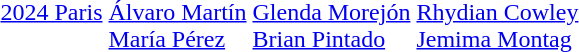<table>
<tr>
<td><a href='#'>2024 Paris</a><br></td>
<td><br><a href='#'>Álvaro Martín</a><br><a href='#'>María Pérez</a></td>
<td><br><a href='#'>Glenda Morejón</a><br><a href='#'>Brian Pintado</a></td>
<td><br><a href='#'>Rhydian Cowley</a><br><a href='#'>Jemima Montag</a></td>
</tr>
<tr>
</tr>
</table>
